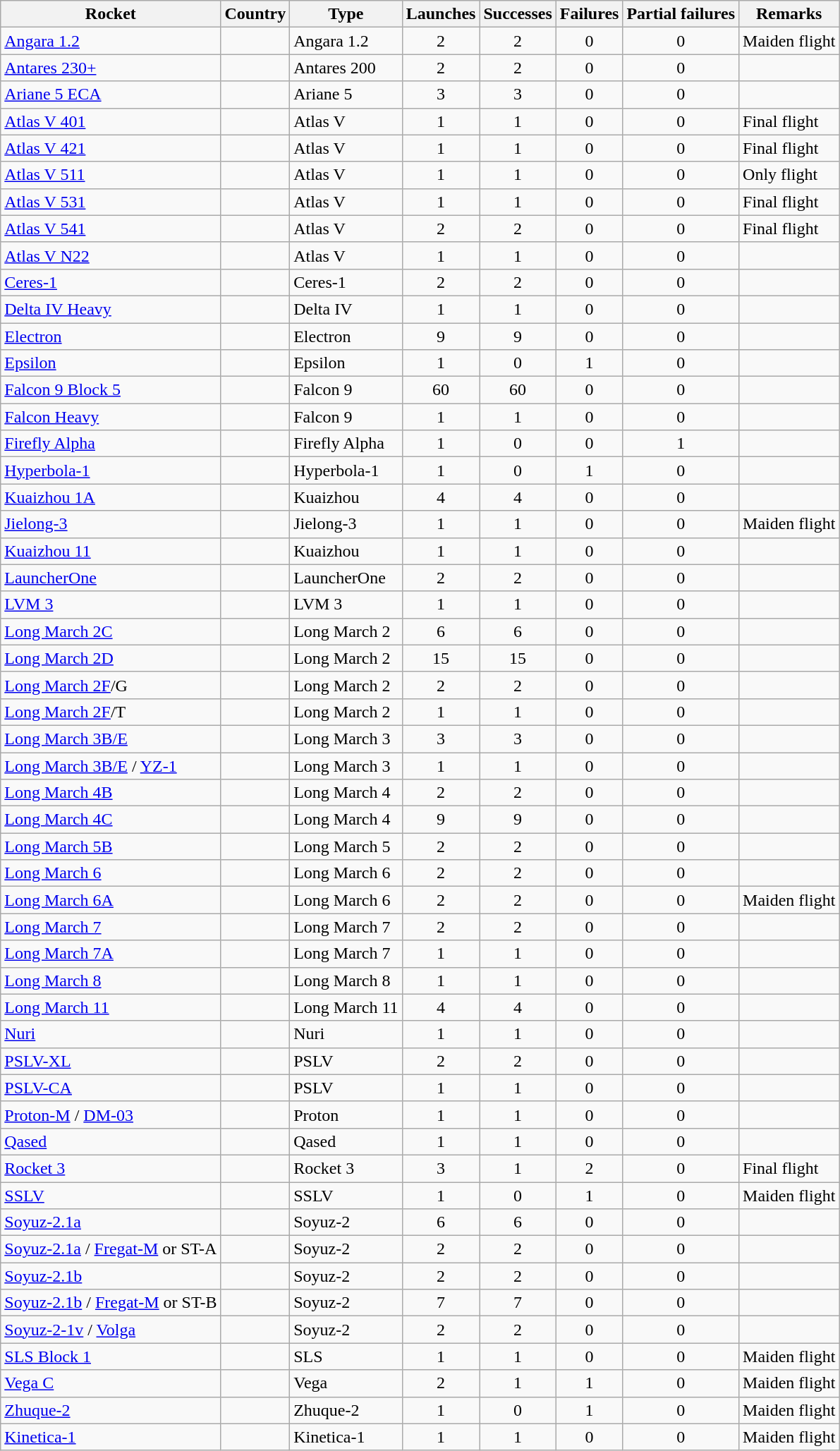<table class="wikitable sortable collapsible collapsed" style=text-align:center>
<tr>
<th>Rocket</th>
<th>Country</th>
<th>Type</th>
<th>Launches</th>
<th>Successes</th>
<th>Failures</th>
<th>Partial failures</th>
<th>Remarks</th>
</tr>
<tr>
<td align=left><a href='#'>Angara 1.2</a></td>
<td align=left></td>
<td align=left>Angara 1.2</td>
<td>2</td>
<td>2</td>
<td>0</td>
<td>0</td>
<td align=left>Maiden flight</td>
</tr>
<tr>
<td align=left><a href='#'>Antares 230+</a></td>
<td align=left></td>
<td align=left>Antares 200</td>
<td>2</td>
<td>2</td>
<td>0</td>
<td>0</td>
<td></td>
</tr>
<tr>
<td align=left><a href='#'>Ariane 5 ECA</a></td>
<td align=left></td>
<td align=left>Ariane 5</td>
<td>3</td>
<td>3</td>
<td>0</td>
<td>0</td>
<td></td>
</tr>
<tr>
<td align=left><a href='#'>Atlas V 401</a></td>
<td align=left></td>
<td align=left>Atlas V</td>
<td>1</td>
<td>1</td>
<td>0</td>
<td>0</td>
<td align=left>Final flight</td>
</tr>
<tr>
<td align=left><a href='#'>Atlas V 421</a></td>
<td align=left></td>
<td align=left>Atlas V</td>
<td>1</td>
<td>1</td>
<td>0</td>
<td>0</td>
<td align=left>Final flight</td>
</tr>
<tr>
<td align=left><a href='#'>Atlas V 511</a></td>
<td align=left></td>
<td align=left>Atlas V</td>
<td>1</td>
<td>1</td>
<td>0</td>
<td>0</td>
<td align=left>Only flight</td>
</tr>
<tr>
<td align=left><a href='#'>Atlas V 531</a></td>
<td align=left></td>
<td align=left>Atlas V</td>
<td>1</td>
<td>1</td>
<td>0</td>
<td>0</td>
<td align=left>Final flight</td>
</tr>
<tr>
<td align=left><a href='#'>Atlas V 541</a></td>
<td align=left></td>
<td align=left>Atlas V</td>
<td>2</td>
<td>2</td>
<td>0</td>
<td>0</td>
<td align=left>Final flight</td>
</tr>
<tr>
<td align=left><a href='#'>Atlas V N22</a></td>
<td align=left></td>
<td align=left>Atlas V</td>
<td>1</td>
<td>1</td>
<td>0</td>
<td>0</td>
<td></td>
</tr>
<tr>
<td align=left><a href='#'>Ceres-1</a></td>
<td align=left></td>
<td align=left>Ceres-1</td>
<td>2</td>
<td>2</td>
<td>0</td>
<td>0</td>
<td></td>
</tr>
<tr>
<td align=left><a href='#'>Delta IV Heavy</a></td>
<td align=left></td>
<td align=left>Delta IV</td>
<td>1</td>
<td>1</td>
<td>0</td>
<td>0</td>
<td></td>
</tr>
<tr>
<td align=left><a href='#'>Electron</a></td>
<td align=left></td>
<td align=left>Electron</td>
<td>9</td>
<td>9</td>
<td>0</td>
<td>0</td>
<td></td>
</tr>
<tr>
<td align=left><a href='#'>Epsilon</a></td>
<td align=left></td>
<td align=left>Epsilon</td>
<td>1</td>
<td>0</td>
<td>1</td>
<td>0</td>
<td></td>
</tr>
<tr>
<td align=left><a href='#'>Falcon 9 Block 5</a></td>
<td align=left></td>
<td align=left>Falcon 9</td>
<td>60</td>
<td>60</td>
<td>0</td>
<td>0</td>
<td></td>
</tr>
<tr>
<td align=left><a href='#'>Falcon Heavy</a></td>
<td align=left></td>
<td align=left>Falcon 9</td>
<td>1</td>
<td>1</td>
<td>0</td>
<td>0</td>
<td></td>
</tr>
<tr>
<td align=left><a href='#'>Firefly Alpha</a></td>
<td align=left></td>
<td align=left>Firefly Alpha</td>
<td>1</td>
<td>0</td>
<td>0</td>
<td>1</td>
<td></td>
</tr>
<tr>
<td align=left><a href='#'>Hyperbola-1</a></td>
<td align=left></td>
<td align=left>Hyperbola-1</td>
<td>1</td>
<td>0</td>
<td>1</td>
<td>0</td>
<td></td>
</tr>
<tr>
<td align=left><a href='#'>Kuaizhou 1A</a></td>
<td align=left></td>
<td align=left>Kuaizhou</td>
<td>4</td>
<td>4</td>
<td>0</td>
<td>0</td>
<td></td>
</tr>
<tr>
<td align=left><a href='#'>Jielong-3</a></td>
<td align=left></td>
<td align=left>Jielong-3</td>
<td>1</td>
<td>1</td>
<td>0</td>
<td>0</td>
<td align=left>Maiden flight</td>
</tr>
<tr>
<td align=left><a href='#'>Kuaizhou 11</a></td>
<td align=left></td>
<td align=left>Kuaizhou</td>
<td>1</td>
<td>1</td>
<td>0</td>
<td>0</td>
<td></td>
</tr>
<tr>
<td align=left><a href='#'>LauncherOne</a></td>
<td align=left></td>
<td align=left>LauncherOne</td>
<td>2</td>
<td>2</td>
<td>0</td>
<td>0</td>
<td></td>
</tr>
<tr>
<td align=left><a href='#'>LVM 3</a></td>
<td align=left></td>
<td align=left>LVM 3</td>
<td>1</td>
<td>1</td>
<td>0</td>
<td>0</td>
<td></td>
</tr>
<tr>
<td align=left><a href='#'>Long March 2C</a></td>
<td align=left></td>
<td align=left>Long March 2</td>
<td>6</td>
<td>6</td>
<td>0</td>
<td>0</td>
<td></td>
</tr>
<tr>
<td align=left><a href='#'>Long March 2D</a></td>
<td align=left></td>
<td align=left>Long March 2</td>
<td>15</td>
<td>15</td>
<td>0</td>
<td>0</td>
<td></td>
</tr>
<tr>
<td align=left><a href='#'>Long March 2F</a>/G</td>
<td align=left></td>
<td align=left>Long March 2</td>
<td>2</td>
<td>2</td>
<td>0</td>
<td>0</td>
<td></td>
</tr>
<tr>
<td align=left><a href='#'>Long March 2F</a>/T</td>
<td align=left></td>
<td align=left>Long March 2</td>
<td>1</td>
<td>1</td>
<td>0</td>
<td>0</td>
<td></td>
</tr>
<tr>
<td align=left><a href='#'>Long March 3B/E</a></td>
<td align=left></td>
<td align=left>Long March 3</td>
<td>3</td>
<td>3</td>
<td>0</td>
<td>0</td>
<td></td>
</tr>
<tr>
<td align=left><a href='#'>Long March 3B/E</a> / <a href='#'>YZ-1</a></td>
<td align=left></td>
<td align=left>Long March 3</td>
<td>1</td>
<td>1</td>
<td>0</td>
<td>0</td>
<td></td>
</tr>
<tr>
<td align=left><a href='#'>Long March 4B</a></td>
<td align=left></td>
<td align=left>Long March 4</td>
<td>2</td>
<td>2</td>
<td>0</td>
<td>0</td>
<td></td>
</tr>
<tr>
<td align=left><a href='#'>Long March 4C</a></td>
<td align=left></td>
<td align=left>Long March 4</td>
<td>9</td>
<td>9</td>
<td>0</td>
<td>0</td>
<td></td>
</tr>
<tr>
<td align=left><a href='#'>Long March 5B</a></td>
<td align=left></td>
<td align=left>Long March 5</td>
<td>2</td>
<td>2</td>
<td>0</td>
<td>0</td>
<td></td>
</tr>
<tr>
<td align=left><a href='#'>Long March 6</a></td>
<td align=left></td>
<td align=left>Long March 6</td>
<td>2</td>
<td>2</td>
<td>0</td>
<td>0</td>
<td></td>
</tr>
<tr>
<td align=left><a href='#'>Long March 6A</a></td>
<td align=left></td>
<td align=left>Long March 6</td>
<td>2</td>
<td>2</td>
<td>0</td>
<td>0</td>
<td align=left>Maiden flight</td>
</tr>
<tr>
<td align=left><a href='#'>Long March 7</a></td>
<td align=left></td>
<td align=left>Long March 7</td>
<td>2</td>
<td>2</td>
<td>0</td>
<td>0</td>
<td></td>
</tr>
<tr>
<td align=left><a href='#'>Long March 7A</a></td>
<td align=left></td>
<td align=left>Long March 7</td>
<td>1</td>
<td>1</td>
<td>0</td>
<td>0</td>
<td></td>
</tr>
<tr>
<td align=left><a href='#'>Long March 8</a></td>
<td align=left></td>
<td align=left>Long March 8</td>
<td>1</td>
<td>1</td>
<td>0</td>
<td>0</td>
<td></td>
</tr>
<tr>
<td align=left><a href='#'>Long March 11</a></td>
<td align=left></td>
<td align=left>Long March 11</td>
<td>4</td>
<td>4</td>
<td>0</td>
<td>0</td>
<td></td>
</tr>
<tr>
<td align=left><a href='#'>Nuri</a></td>
<td align=left></td>
<td align=left>Nuri</td>
<td>1</td>
<td>1</td>
<td>0</td>
<td>0</td>
<td></td>
</tr>
<tr>
<td align=left><a href='#'>PSLV-XL</a></td>
<td align=left></td>
<td align=left>PSLV</td>
<td>2</td>
<td>2</td>
<td>0</td>
<td>0</td>
<td></td>
</tr>
<tr>
<td align=left><a href='#'>PSLV-CA</a></td>
<td align=left></td>
<td align=left>PSLV</td>
<td>1</td>
<td>1</td>
<td>0</td>
<td>0</td>
<td></td>
</tr>
<tr>
<td align=left><a href='#'>Proton-M</a> / <a href='#'>DM-03</a></td>
<td align=left></td>
<td align=left>Proton</td>
<td>1</td>
<td>1</td>
<td>0</td>
<td>0</td>
<td></td>
</tr>
<tr>
<td align=left><a href='#'>Qased</a></td>
<td align=left></td>
<td align=left>Qased</td>
<td>1</td>
<td>1</td>
<td>0</td>
<td>0</td>
<td></td>
</tr>
<tr>
<td align=left><a href='#'>Rocket 3</a></td>
<td align=left></td>
<td align=left>Rocket 3</td>
<td>3</td>
<td>1</td>
<td>2</td>
<td>0</td>
<td align=left>Final flight</td>
</tr>
<tr>
<td align=left><a href='#'>SSLV</a></td>
<td align=left></td>
<td align=left>SSLV</td>
<td>1</td>
<td>0</td>
<td>1</td>
<td>0</td>
<td align=left>Maiden flight</td>
</tr>
<tr>
<td align=left><a href='#'>Soyuz-2.1a</a></td>
<td align=left></td>
<td align=left>Soyuz-2</td>
<td>6</td>
<td>6</td>
<td>0</td>
<td>0</td>
<td></td>
</tr>
<tr>
<td align=left><a href='#'>Soyuz-2.1a</a> / <a href='#'>Fregat-M</a> or ST-A</td>
<td align=left></td>
<td align=left>Soyuz-2</td>
<td>2</td>
<td>2</td>
<td>0</td>
<td>0</td>
<td></td>
</tr>
<tr>
<td align=left><a href='#'>Soyuz-2.1b</a></td>
<td align=left></td>
<td align=left>Soyuz-2</td>
<td>2</td>
<td>2</td>
<td>0</td>
<td>0</td>
<td></td>
</tr>
<tr>
<td align=left><a href='#'>Soyuz-2.1b</a> / <a href='#'>Fregat-M</a> or ST-B</td>
<td align=left></td>
<td align=left>Soyuz-2</td>
<td>7</td>
<td>7</td>
<td>0</td>
<td>0</td>
<td></td>
</tr>
<tr>
<td align=left><a href='#'>Soyuz-2-1v</a>  / <a href='#'>Volga</a></td>
<td align=left></td>
<td align=left>Soyuz-2</td>
<td>2</td>
<td>2</td>
<td>0</td>
<td>0</td>
<td></td>
</tr>
<tr>
<td align=left><a href='#'>SLS Block 1</a></td>
<td align=left></td>
<td align=left>SLS</td>
<td>1</td>
<td>1</td>
<td>0</td>
<td>0</td>
<td align=left>Maiden flight</td>
</tr>
<tr>
<td align=left><a href='#'>Vega C</a></td>
<td align=left></td>
<td align=left>Vega</td>
<td>2</td>
<td>1</td>
<td>1</td>
<td>0</td>
<td align=left>Maiden flight</td>
</tr>
<tr>
<td align=left><a href='#'>Zhuque-2</a></td>
<td align=left></td>
<td align=left>Zhuque-2</td>
<td>1</td>
<td>0</td>
<td>1</td>
<td>0</td>
<td align=left>Maiden flight</td>
</tr>
<tr>
<td align=left><a href='#'>Kinetica-1</a></td>
<td align=left></td>
<td align=left>Kinetica-1</td>
<td>1</td>
<td>1</td>
<td>0</td>
<td>0</td>
<td align=left>Maiden flight</td>
</tr>
</table>
